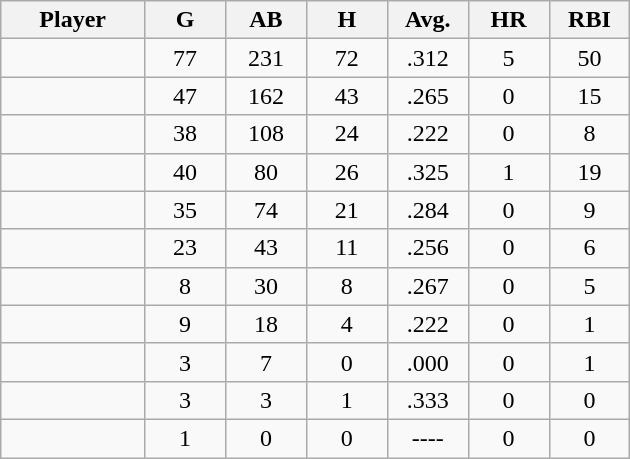<table class="wikitable sortable">
<tr>
<th bgcolor="#DDDDFF" width="16%">Player</th>
<th bgcolor="#DDDDFF" width="9%">G</th>
<th bgcolor="#DDDDFF" width="9%">AB</th>
<th bgcolor="#DDDDFF" width="9%">H</th>
<th bgcolor="#DDDDFF" width="9%">Avg.</th>
<th bgcolor="#DDDDFF" width="9%">HR</th>
<th bgcolor="#DDDDFF" width="9%">RBI</th>
</tr>
<tr align="center">
<td></td>
<td>77</td>
<td>231</td>
<td>72</td>
<td>.312</td>
<td>5</td>
<td>50</td>
</tr>
<tr align="center">
<td></td>
<td>47</td>
<td>162</td>
<td>43</td>
<td>.265</td>
<td>0</td>
<td>15</td>
</tr>
<tr align="center">
<td></td>
<td>38</td>
<td>108</td>
<td>24</td>
<td>.222</td>
<td>0</td>
<td>8</td>
</tr>
<tr align="center">
<td></td>
<td>40</td>
<td>80</td>
<td>26</td>
<td>.325</td>
<td>1</td>
<td>19</td>
</tr>
<tr align="center">
<td></td>
<td>35</td>
<td>74</td>
<td>21</td>
<td>.284</td>
<td>0</td>
<td>9</td>
</tr>
<tr align="center">
<td></td>
<td>23</td>
<td>43</td>
<td>11</td>
<td>.256</td>
<td>0</td>
<td>6</td>
</tr>
<tr align="center">
<td></td>
<td>8</td>
<td>30</td>
<td>8</td>
<td>.267</td>
<td>0</td>
<td>5</td>
</tr>
<tr align="center">
<td></td>
<td>9</td>
<td>18</td>
<td>4</td>
<td>.222</td>
<td>0</td>
<td>1</td>
</tr>
<tr align="center">
<td></td>
<td>3</td>
<td>7</td>
<td>0</td>
<td>.000</td>
<td>0</td>
<td>1</td>
</tr>
<tr align="center">
<td></td>
<td>3</td>
<td>3</td>
<td>1</td>
<td>.333</td>
<td>0</td>
<td>0</td>
</tr>
<tr align="center">
<td></td>
<td>1</td>
<td>0</td>
<td>0</td>
<td>----</td>
<td>0</td>
<td>0</td>
</tr>
</table>
